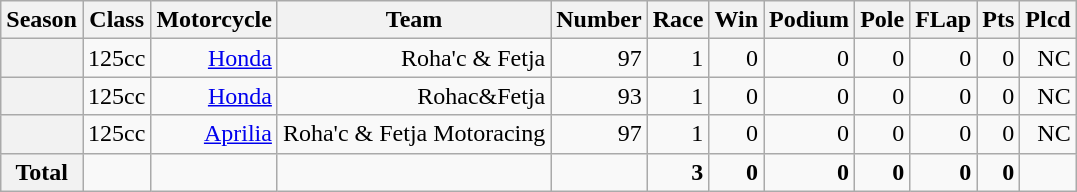<table class="wikitable">
<tr>
<th>Season</th>
<th>Class</th>
<th>Motorcycle</th>
<th>Team</th>
<th>Number</th>
<th>Race</th>
<th>Win</th>
<th>Podium</th>
<th>Pole</th>
<th>FLap</th>
<th>Pts</th>
<th>Plcd</th>
</tr>
<tr align="right">
<th></th>
<td>125cc</td>
<td><a href='#'>Honda</a></td>
<td>Roha'c & Fetja</td>
<td>97</td>
<td>1</td>
<td>0</td>
<td>0</td>
<td>0</td>
<td>0</td>
<td>0</td>
<td>NC</td>
</tr>
<tr align="right">
<th></th>
<td>125cc</td>
<td><a href='#'>Honda</a></td>
<td>Rohac&Fetja</td>
<td>93</td>
<td>1</td>
<td>0</td>
<td>0</td>
<td>0</td>
<td>0</td>
<td>0</td>
<td>NC</td>
</tr>
<tr align="right">
<th></th>
<td>125cc</td>
<td><a href='#'>Aprilia</a></td>
<td>Roha'c & Fetja Motoracing</td>
<td>97</td>
<td>1</td>
<td>0</td>
<td>0</td>
<td>0</td>
<td>0</td>
<td>0</td>
<td>NC</td>
</tr>
<tr align="right">
<th>Total</th>
<td></td>
<td></td>
<td></td>
<td></td>
<td><strong>3</strong></td>
<td><strong>0</strong></td>
<td><strong>0</strong></td>
<td><strong>0</strong></td>
<td><strong>0</strong></td>
<td><strong>0</strong></td>
<td></td>
</tr>
</table>
